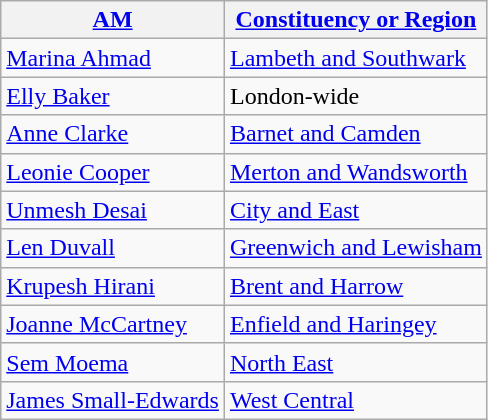<table class="sortable wikitable" style="font-size:100%">
<tr>
<th><a href='#'>AM</a></th>
<th><a href='#'>Constituency or Region</a></th>
</tr>
<tr>
<td><a href='#'>Marina Ahmad</a></td>
<td><a href='#'>Lambeth and Southwark</a></td>
</tr>
<tr>
<td><a href='#'>Elly Baker</a></td>
<td>London-wide</td>
</tr>
<tr>
<td><a href='#'>Anne Clarke</a></td>
<td><a href='#'>Barnet and Camden</a></td>
</tr>
<tr>
<td><a href='#'>Leonie Cooper</a></td>
<td><a href='#'>Merton and Wandsworth</a></td>
</tr>
<tr>
<td><a href='#'>Unmesh Desai</a></td>
<td><a href='#'>City and East</a></td>
</tr>
<tr>
<td><a href='#'>Len Duvall</a></td>
<td><a href='#'>Greenwich and Lewisham</a></td>
</tr>
<tr>
<td><a href='#'>Krupesh Hirani</a></td>
<td><a href='#'>Brent and Harrow</a></td>
</tr>
<tr>
<td><a href='#'>Joanne McCartney</a></td>
<td><a href='#'>Enfield and Haringey</a></td>
</tr>
<tr>
<td><a href='#'>Sem Moema</a></td>
<td><a href='#'>North East</a></td>
</tr>
<tr>
<td><a href='#'>James Small-Edwards</a></td>
<td><a href='#'>West Central</a></td>
</tr>
</table>
